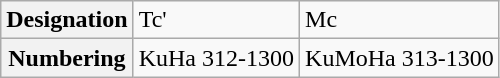<table class="wikitable">
<tr>
<th>Designation</th>
<td>Tc'</td>
<td>Mc</td>
</tr>
<tr>
<th>Numbering</th>
<td>KuHa 312-1300</td>
<td>KuMoHa 313-1300</td>
</tr>
</table>
